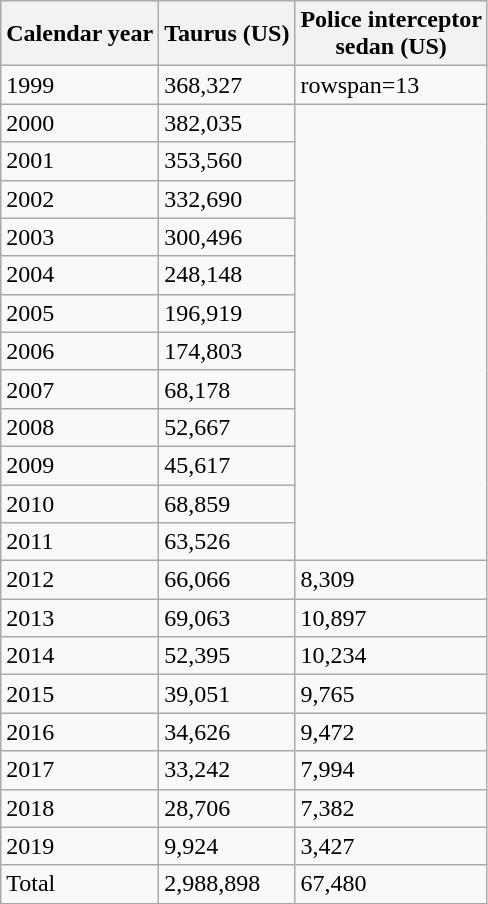<table class="wikitable">
<tr>
<th>Calendar year</th>
<th>Taurus (US)</th>
<th>Police interceptor<br>sedan (US)</th>
</tr>
<tr>
<td>1999</td>
<td>368,327</td>
<td>rowspan=13 </td>
</tr>
<tr>
<td>2000</td>
<td>382,035</td>
</tr>
<tr>
<td>2001</td>
<td>353,560</td>
</tr>
<tr>
<td>2002</td>
<td>332,690</td>
</tr>
<tr>
<td>2003</td>
<td>300,496</td>
</tr>
<tr>
<td>2004</td>
<td>248,148</td>
</tr>
<tr>
<td>2005</td>
<td>196,919</td>
</tr>
<tr>
<td>2006</td>
<td>174,803</td>
</tr>
<tr>
<td>2007</td>
<td>68,178</td>
</tr>
<tr>
<td>2008</td>
<td>52,667</td>
</tr>
<tr>
<td>2009</td>
<td>45,617</td>
</tr>
<tr>
<td>2010</td>
<td>68,859</td>
</tr>
<tr>
<td>2011</td>
<td>63,526</td>
</tr>
<tr>
<td>2012</td>
<td>66,066</td>
<td>8,309</td>
</tr>
<tr>
<td>2013</td>
<td>69,063</td>
<td>10,897</td>
</tr>
<tr>
<td>2014</td>
<td>52,395</td>
<td>10,234</td>
</tr>
<tr>
<td>2015</td>
<td>39,051</td>
<td>9,765</td>
</tr>
<tr>
<td>2016</td>
<td>34,626</td>
<td>9,472</td>
</tr>
<tr>
<td>2017</td>
<td>33,242</td>
<td>7,994</td>
</tr>
<tr>
<td>2018</td>
<td>28,706</td>
<td>7,382</td>
</tr>
<tr>
<td>2019</td>
<td>9,924</td>
<td>3,427</td>
</tr>
<tr>
<td>Total</td>
<td>2,988,898</td>
<td>67,480</td>
</tr>
</table>
